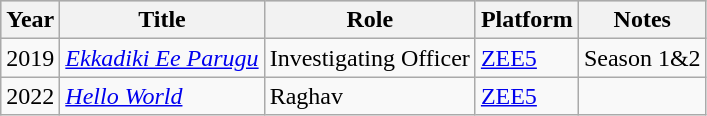<table class="wikitable">
<tr style="background:#ccc; text-align:center;">
<th>Year</th>
<th>Title</th>
<th>Role</th>
<th>Platform</th>
<th>Notes</th>
</tr>
<tr>
<td>2019</td>
<td><em><a href='#'>Ekkadiki Ee Parugu</a></em></td>
<td>Investigating Officer</td>
<td><a href='#'>ZEE5</a></td>
<td>Season 1&2 </td>
</tr>
<tr>
<td>2022</td>
<td><a href='#'><em>Hello World</em></a></td>
<td>Raghav</td>
<td><a href='#'>ZEE5</a></td>
<td></td>
</tr>
</table>
